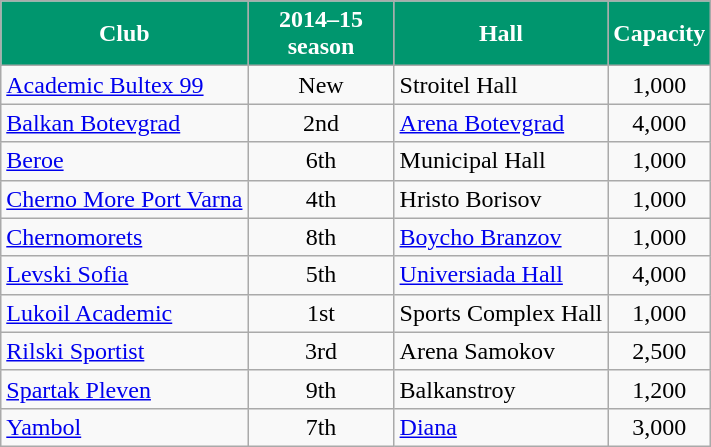<table class="wikitable sortable" style="text-align:center;">
<tr style="color:white;">
<th style="background:#00966E;">Club</th>
<th style="width:90px; background:#00966E;">2014–15 season</th>
<th style="background:#00966E;">Hall</th>
<th style="width:30px; background:#00966E;">Capacity</th>
</tr>
<tr>
<td style="text-align:left;"><a href='#'>Academic Bultex 99</a></td>
<td>New</td>
<td style="text-align:left;">Stroitel Hall</td>
<td>1,000</td>
</tr>
<tr>
<td style="text-align:left;"><a href='#'>Balkan Botevgrad</a></td>
<td>2nd</td>
<td style="text-align:left;"><a href='#'>Arena Botevgrad</a></td>
<td>4,000</td>
</tr>
<tr>
<td style="text-align:left;"><a href='#'>Beroe</a></td>
<td>6th</td>
<td style="text-align:left;">Municipal Hall</td>
<td>1,000</td>
</tr>
<tr>
<td style="text-align:left;"><a href='#'>Cherno More Port Varna</a></td>
<td>4th</td>
<td style="text-align:left;">Hristo Borisov</td>
<td>1,000</td>
</tr>
<tr>
<td style="text-align:left;"><a href='#'>Chernomorets</a></td>
<td>8th</td>
<td style="text-align:left;"><a href='#'>Boycho Branzov</a></td>
<td>1,000</td>
</tr>
<tr>
<td style="text-align:left;"><a href='#'>Levski Sofia</a></td>
<td>5th</td>
<td style="text-align:left;"><a href='#'>Universiada Hall</a></td>
<td>4,000</td>
</tr>
<tr>
<td style="text-align:left;"><a href='#'>Lukoil Academic</a></td>
<td>1st</td>
<td style="text-align:left;">Sports Complex Hall</td>
<td>1,000</td>
</tr>
<tr>
<td style="text-align:left;"><a href='#'>Rilski Sportist</a></td>
<td>3rd</td>
<td style="text-align:left;">Arena Samokov</td>
<td>2,500</td>
</tr>
<tr>
<td style="text-align:left;"><a href='#'>Spartak Pleven</a></td>
<td>9th</td>
<td style="text-align:left;">Balkanstroy</td>
<td>1,200</td>
</tr>
<tr>
<td style="text-align:left;"><a href='#'>Yambol</a></td>
<td>7th</td>
<td style="text-align:left;"><a href='#'>Diana</a></td>
<td>3,000</td>
</tr>
</table>
